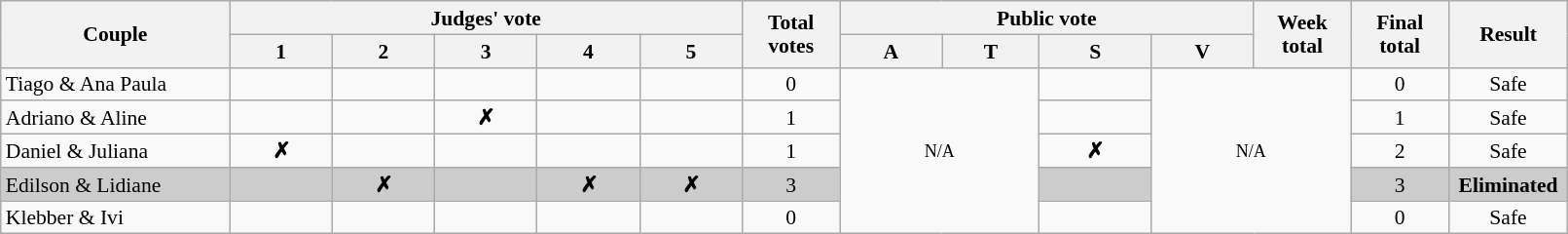<table class="wikitable" style="font-size:90%; line-height:16px; text-align:center" width="85%">
<tr>
<th rowspan=2 width=150>Couple</th>
<th colspan=5 width=185>Judges' vote</th>
<th rowspan=2 width=060>Total votes</th>
<th colspan=4 width=148>Public vote</th>
<th rowspan=2 width=060>Week total</th>
<th rowspan=2 width=060>Final total</th>
<th rowspan=2 width=075>Result</th>
</tr>
<tr>
<th>1</th>
<th>2</th>
<th>3</th>
<th>4</th>
<th>5</th>
<th>A</th>
<th>T</th>
<th>S</th>
<th>V</th>
</tr>
<tr>
<td align="left">Tiago & Ana Paula</td>
<td></td>
<td></td>
<td></td>
<td></td>
<td></td>
<td>0</td>
<td rowspan=5 colspan=2><small>N/A</small></td>
<td></td>
<td rowspan=5 colspan=2><small>N/A</small></td>
<td>0</td>
<td>Safe</td>
</tr>
<tr>
<td align="left">Adriano & Aline</td>
<td></td>
<td></td>
<td><strong>✗</strong></td>
<td></td>
<td></td>
<td>1</td>
<td></td>
<td>1</td>
<td>Safe</td>
</tr>
<tr>
<td align="left">Daniel & Juliana</td>
<td><strong>✗</strong></td>
<td></td>
<td></td>
<td></td>
<td></td>
<td>1</td>
<td><strong>✗</strong></td>
<td>2</td>
<td>Safe</td>
</tr>
<tr bgcolor="CCCCCC">
<td align="left">Edilson & Lidiane</td>
<td></td>
<td><strong>✗</strong></td>
<td></td>
<td><strong>✗</strong></td>
<td><strong>✗</strong></td>
<td>3</td>
<td></td>
<td>3</td>
<td><strong>Eliminated</strong></td>
</tr>
<tr>
<td align="left">Klebber & Ivi</td>
<td></td>
<td></td>
<td></td>
<td></td>
<td></td>
<td>0</td>
<td></td>
<td>0</td>
<td>Safe</td>
</tr>
</table>
